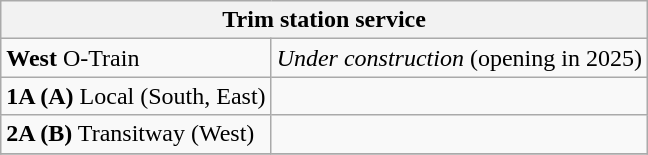<table class="wikitable">
<tr>
<th colspan="2">Trim station service</th>
</tr>
<tr>
<td><strong>West</strong> O-Train</td>
<td> <em>Under construction</em> (opening in 2025)</td>
</tr>
<tr>
<td><strong>1A (A)</strong> Local (South, East)</td>
<td> </td>
</tr>
<tr>
<td><strong>2A (B)</strong> Transitway (West)</td>
<td>      </td>
</tr>
<tr>
</tr>
</table>
